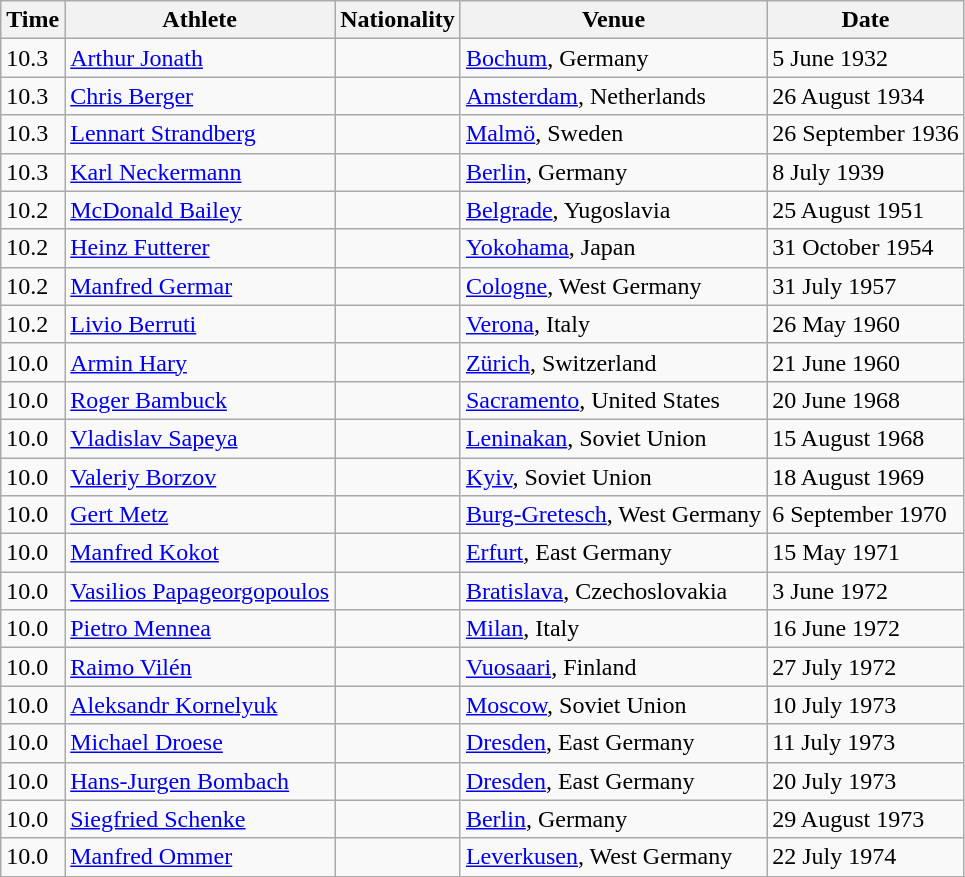<table class="wikitable" border="1">
<tr>
<th>Time</th>
<th>Athlete</th>
<th>Nationality</th>
<th>Venue</th>
<th>Date</th>
</tr>
<tr>
<td>10.3</td>
<td><a href='#'>Arthur Jonath</a></td>
<td></td>
<td><a href='#'>Bochum</a>, Germany</td>
<td>5 June 1932</td>
</tr>
<tr>
<td>10.3</td>
<td><a href='#'>Chris Berger</a></td>
<td></td>
<td><a href='#'>Amsterdam</a>, Netherlands</td>
<td>26 August 1934</td>
</tr>
<tr>
<td>10.3</td>
<td><a href='#'>Lennart Strandberg</a></td>
<td></td>
<td><a href='#'>Malmö</a>, Sweden</td>
<td>26 September 1936</td>
</tr>
<tr>
<td>10.3</td>
<td><a href='#'>Karl Neckermann</a></td>
<td></td>
<td><a href='#'>Berlin</a>, Germany</td>
<td>8 July 1939</td>
</tr>
<tr>
<td>10.2</td>
<td><a href='#'>McDonald Bailey</a></td>
<td></td>
<td><a href='#'>Belgrade</a>, Yugoslavia</td>
<td>25 August 1951</td>
</tr>
<tr>
<td>10.2</td>
<td><a href='#'>Heinz Futterer</a></td>
<td></td>
<td><a href='#'>Yokohama</a>, Japan</td>
<td>31 October 1954</td>
</tr>
<tr>
<td>10.2</td>
<td><a href='#'>Manfred Germar</a></td>
<td></td>
<td><a href='#'>Cologne</a>, West Germany</td>
<td>31 July 1957</td>
</tr>
<tr>
<td>10.2</td>
<td><a href='#'>Livio Berruti</a></td>
<td></td>
<td><a href='#'>Verona</a>, Italy</td>
<td>26 May 1960</td>
</tr>
<tr>
<td>10.0</td>
<td><a href='#'>Armin Hary</a></td>
<td></td>
<td><a href='#'>Zürich</a>, Switzerland</td>
<td>21 June 1960</td>
</tr>
<tr>
<td>10.0</td>
<td><a href='#'>Roger Bambuck</a></td>
<td></td>
<td><a href='#'>Sacramento</a>, United States</td>
<td>20 June 1968</td>
</tr>
<tr>
<td>10.0</td>
<td><a href='#'>Vladislav Sapeya</a></td>
<td></td>
<td><a href='#'>Leninakan</a>, Soviet Union</td>
<td>15 August 1968</td>
</tr>
<tr>
<td>10.0</td>
<td><a href='#'>Valeriy Borzov</a></td>
<td></td>
<td><a href='#'>Kyiv</a>, Soviet Union</td>
<td>18 August 1969</td>
</tr>
<tr>
<td>10.0</td>
<td><a href='#'>Gert Metz</a></td>
<td></td>
<td><a href='#'>Burg-Gretesch</a>, West Germany</td>
<td>6 September 1970</td>
</tr>
<tr>
<td>10.0</td>
<td><a href='#'>Manfred Kokot</a></td>
<td></td>
<td><a href='#'>Erfurt</a>, East Germany</td>
<td>15 May 1971</td>
</tr>
<tr>
<td>10.0</td>
<td><a href='#'>Vasilios Papageorgopoulos</a></td>
<td></td>
<td><a href='#'>Bratislava</a>, Czechoslovakia</td>
<td>3 June 1972</td>
</tr>
<tr>
<td>10.0</td>
<td><a href='#'>Pietro Mennea</a></td>
<td></td>
<td><a href='#'>Milan</a>, Italy</td>
<td>16 June 1972</td>
</tr>
<tr>
<td>10.0</td>
<td><a href='#'>Raimo Vilén</a></td>
<td></td>
<td><a href='#'>Vuosaari</a>, Finland</td>
<td>27 July 1972</td>
</tr>
<tr>
<td>10.0</td>
<td><a href='#'>Aleksandr Kornelyuk</a></td>
<td></td>
<td><a href='#'>Moscow</a>, Soviet Union</td>
<td>10 July 1973</td>
</tr>
<tr>
<td>10.0</td>
<td><a href='#'>Michael Droese</a></td>
<td></td>
<td><a href='#'>Dresden</a>, East Germany</td>
<td>11 July 1973</td>
</tr>
<tr>
<td>10.0</td>
<td><a href='#'>Hans-Jurgen Bombach</a></td>
<td></td>
<td><a href='#'>Dresden</a>, East Germany</td>
<td>20 July 1973</td>
</tr>
<tr>
<td>10.0</td>
<td><a href='#'>Siegfried Schenke</a></td>
<td></td>
<td><a href='#'>Berlin</a>, Germany</td>
<td>29 August 1973</td>
</tr>
<tr>
<td>10.0</td>
<td><a href='#'>Manfred Ommer</a></td>
<td></td>
<td><a href='#'>Leverkusen</a>, West Germany</td>
<td>22 July 1974</td>
</tr>
</table>
